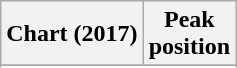<table class="wikitable sortable plainrowheaders" style="text-align:center">
<tr>
<th scope="col">Chart (2017)</th>
<th scope="col">Peak<br> position</th>
</tr>
<tr>
</tr>
<tr>
</tr>
<tr>
</tr>
<tr>
</tr>
</table>
